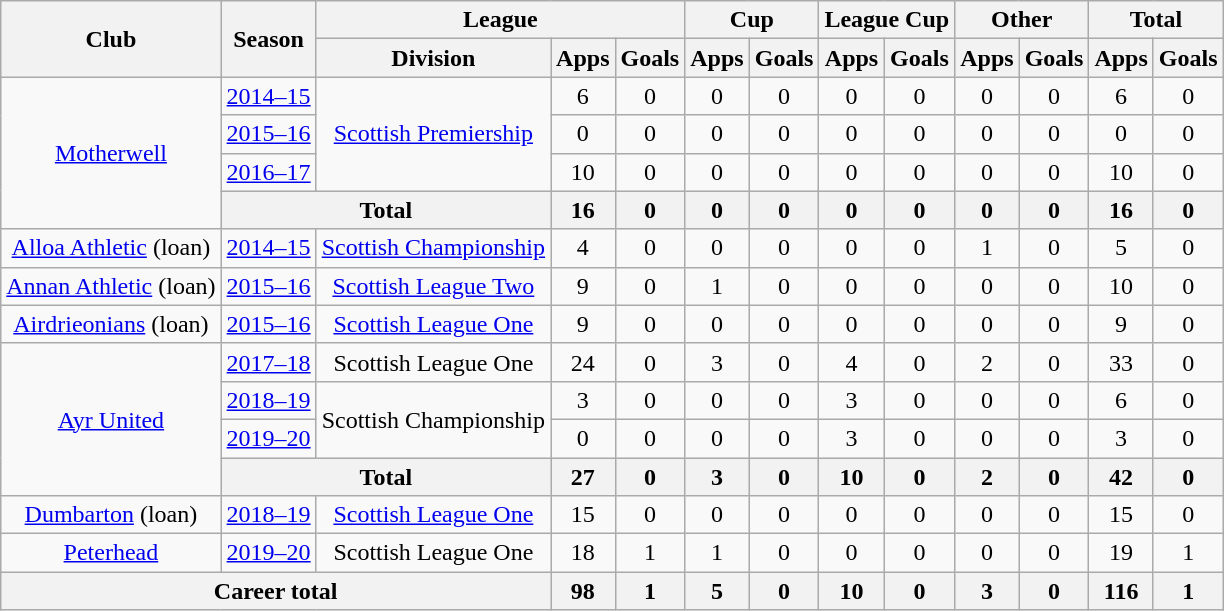<table class="wikitable" style="text-align: center">
<tr>
<th rowspan="2">Club</th>
<th rowspan="2">Season</th>
<th colspan="3">League</th>
<th colspan="2">Cup</th>
<th colspan="2">League Cup</th>
<th colspan="2">Other</th>
<th colspan="2">Total</th>
</tr>
<tr>
<th>Division</th>
<th>Apps</th>
<th>Goals</th>
<th>Apps</th>
<th>Goals</th>
<th>Apps</th>
<th>Goals</th>
<th>Apps</th>
<th>Goals</th>
<th>Apps</th>
<th>Goals</th>
</tr>
<tr>
<td rowspan="4"><a href='#'>Motherwell</a></td>
<td><a href='#'>2014–15</a></td>
<td rowspan="3"><a href='#'>Scottish Premiership</a></td>
<td>6</td>
<td>0</td>
<td>0</td>
<td>0</td>
<td>0</td>
<td>0</td>
<td>0</td>
<td>0</td>
<td>6</td>
<td>0</td>
</tr>
<tr>
<td><a href='#'>2015–16</a></td>
<td>0</td>
<td>0</td>
<td>0</td>
<td>0</td>
<td>0</td>
<td>0</td>
<td>0</td>
<td>0</td>
<td>0</td>
<td>0</td>
</tr>
<tr>
<td><a href='#'>2016–17</a></td>
<td>10</td>
<td>0</td>
<td>0</td>
<td>0</td>
<td>0</td>
<td>0</td>
<td>0</td>
<td>0</td>
<td>10</td>
<td>0</td>
</tr>
<tr>
<th colspan="2">Total</th>
<th>16</th>
<th>0</th>
<th>0</th>
<th>0</th>
<th>0</th>
<th>0</th>
<th>0</th>
<th>0</th>
<th>16</th>
<th>0</th>
</tr>
<tr>
<td><a href='#'>Alloa Athletic</a> (loan)</td>
<td><a href='#'>2014–15</a></td>
<td><a href='#'>Scottish Championship</a></td>
<td>4</td>
<td>0</td>
<td>0</td>
<td>0</td>
<td>0</td>
<td>0</td>
<td>1</td>
<td>0</td>
<td>5</td>
<td>0</td>
</tr>
<tr>
<td><a href='#'>Annan Athletic</a> (loan)</td>
<td><a href='#'>2015–16</a></td>
<td><a href='#'>Scottish League Two</a></td>
<td>9</td>
<td>0</td>
<td>1</td>
<td>0</td>
<td>0</td>
<td>0</td>
<td>0</td>
<td>0</td>
<td>10</td>
<td>0</td>
</tr>
<tr>
<td><a href='#'>Airdrieonians</a> (loan)</td>
<td><a href='#'>2015–16</a></td>
<td><a href='#'>Scottish League One</a></td>
<td>9</td>
<td>0</td>
<td>0</td>
<td>0</td>
<td>0</td>
<td>0</td>
<td>0</td>
<td>0</td>
<td>9</td>
<td>0</td>
</tr>
<tr>
<td rowspan="4"><a href='#'>Ayr United</a></td>
<td><a href='#'>2017–18</a></td>
<td>Scottish League One</td>
<td>24</td>
<td>0</td>
<td>3</td>
<td>0</td>
<td>4</td>
<td>0</td>
<td>2</td>
<td>0</td>
<td>33</td>
<td>0</td>
</tr>
<tr>
<td><a href='#'>2018–19</a></td>
<td rowspan=2>Scottish Championship</td>
<td>3</td>
<td>0</td>
<td>0</td>
<td>0</td>
<td>3</td>
<td>0</td>
<td>0</td>
<td>0</td>
<td>6</td>
<td>0</td>
</tr>
<tr>
<td><a href='#'>2019–20</a></td>
<td>0</td>
<td>0</td>
<td>0</td>
<td>0</td>
<td>3</td>
<td>0</td>
<td>0</td>
<td>0</td>
<td>3</td>
<td>0</td>
</tr>
<tr>
<th colspan=2>Total</th>
<th>27</th>
<th>0</th>
<th>3</th>
<th>0</th>
<th>10</th>
<th>0</th>
<th>2</th>
<th>0</th>
<th>42</th>
<th>0</th>
</tr>
<tr>
<td><a href='#'>Dumbarton</a> (loan)</td>
<td><a href='#'>2018–19</a></td>
<td><a href='#'>Scottish League One</a></td>
<td>15</td>
<td>0</td>
<td>0</td>
<td>0</td>
<td>0</td>
<td>0</td>
<td>0</td>
<td>0</td>
<td>15</td>
<td>0</td>
</tr>
<tr>
<td><a href='#'>Peterhead</a></td>
<td><a href='#'>2019–20</a></td>
<td>Scottish League One</td>
<td>18</td>
<td>1</td>
<td>1</td>
<td>0</td>
<td>0</td>
<td>0</td>
<td>0</td>
<td>0</td>
<td>19</td>
<td>1</td>
</tr>
<tr>
<th colspan="3">Career total</th>
<th>98</th>
<th>1</th>
<th>5</th>
<th>0</th>
<th>10</th>
<th>0</th>
<th>3</th>
<th>0</th>
<th>116</th>
<th>1</th>
</tr>
</table>
